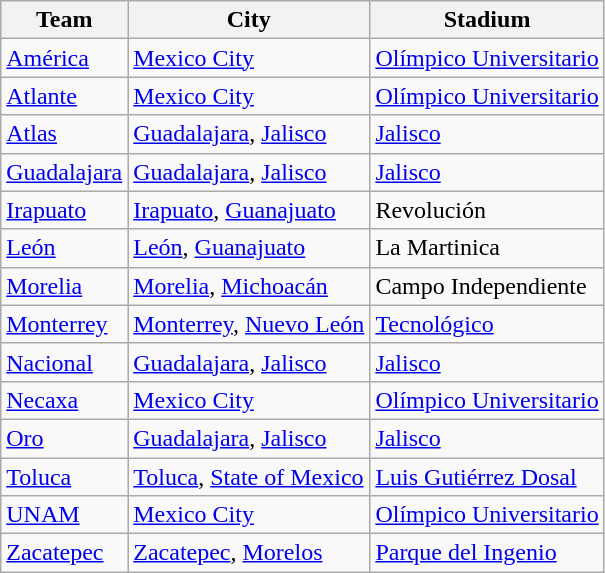<table class="wikitable" class="toccolours sortable">
<tr>
<th>Team</th>
<th>City</th>
<th>Stadium</th>
</tr>
<tr>
<td><a href='#'>América</a></td>
<td><a href='#'>Mexico City</a></td>
<td><a href='#'>Olímpico Universitario</a></td>
</tr>
<tr>
<td><a href='#'>Atlante</a></td>
<td><a href='#'>Mexico City</a></td>
<td><a href='#'>Olímpico Universitario</a></td>
</tr>
<tr>
<td><a href='#'>Atlas</a></td>
<td><a href='#'>Guadalajara</a>, <a href='#'>Jalisco</a></td>
<td><a href='#'>Jalisco</a></td>
</tr>
<tr>
<td><a href='#'>Guadalajara</a></td>
<td><a href='#'>Guadalajara</a>, <a href='#'>Jalisco</a></td>
<td><a href='#'>Jalisco</a></td>
</tr>
<tr>
<td><a href='#'>Irapuato</a></td>
<td><a href='#'>Irapuato</a>, <a href='#'>Guanajuato</a></td>
<td>Revolución</td>
</tr>
<tr>
<td><a href='#'>León</a></td>
<td><a href='#'>León</a>, <a href='#'>Guanajuato</a></td>
<td>La Martinica</td>
</tr>
<tr>
<td><a href='#'>Morelia</a></td>
<td><a href='#'>Morelia</a>, <a href='#'>Michoacán</a></td>
<td>Campo Independiente</td>
</tr>
<tr>
<td><a href='#'>Monterrey</a></td>
<td><a href='#'>Monterrey</a>, <a href='#'>Nuevo León</a></td>
<td><a href='#'>Tecnológico</a></td>
</tr>
<tr>
<td><a href='#'>Nacional</a></td>
<td><a href='#'>Guadalajara</a>, <a href='#'>Jalisco</a></td>
<td><a href='#'>Jalisco</a></td>
</tr>
<tr>
<td><a href='#'>Necaxa</a></td>
<td><a href='#'>Mexico City</a></td>
<td><a href='#'>Olímpico Universitario</a></td>
</tr>
<tr>
<td><a href='#'>Oro</a></td>
<td><a href='#'>Guadalajara</a>, <a href='#'>Jalisco</a></td>
<td><a href='#'>Jalisco</a></td>
</tr>
<tr>
<td><a href='#'>Toluca</a></td>
<td><a href='#'>Toluca</a>, <a href='#'>State of Mexico</a></td>
<td><a href='#'>Luis Gutiérrez Dosal</a></td>
</tr>
<tr>
<td><a href='#'>UNAM</a></td>
<td><a href='#'>Mexico City</a></td>
<td><a href='#'>Olímpico Universitario</a></td>
</tr>
<tr>
<td><a href='#'>Zacatepec</a></td>
<td><a href='#'>Zacatepec</a>, <a href='#'>Morelos</a></td>
<td><a href='#'>Parque del Ingenio</a></td>
</tr>
</table>
